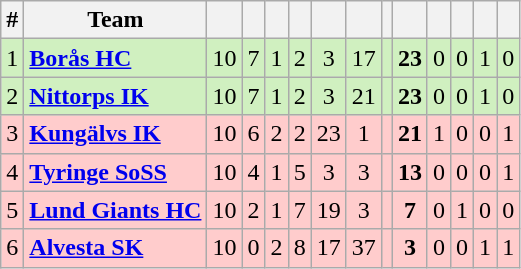<table class="wikitable sortable">
<tr>
<th>#</th>
<th>Team</th>
<th></th>
<th></th>
<th></th>
<th></th>
<th></th>
<th></th>
<th></th>
<th></th>
<th></th>
<th></th>
<th></th>
<th></th>
</tr>
<tr style="background: #D0F0C0;">
<td>1</td>
<td><strong><a href='#'>Borås HC</a></strong></td>
<td style="text-align: center;">10</td>
<td style="text-align: center;">7</td>
<td style="text-align: center;">1</td>
<td style="text-align: center;">2</td>
<td style="text-align: center;">3</td>
<td style="text-align: center;">17</td>
<td style="text-align: center;"></td>
<td style="text-align: center;"><strong>23</strong></td>
<td style="text-align: center;">0</td>
<td style="text-align: center;">0</td>
<td style="text-align: center;">1</td>
<td style="text-align: center;">0</td>
</tr>
<tr style="background: #D0F0C0;">
<td>2</td>
<td><strong><a href='#'>Nittorps IK</a></strong></td>
<td style="text-align: center;">10</td>
<td style="text-align: center;">7</td>
<td style="text-align: center;">1</td>
<td style="text-align: center;">2</td>
<td style="text-align: center;">3</td>
<td style="text-align: center;">21</td>
<td style="text-align: center;"></td>
<td style="text-align: center;"><strong>23</strong></td>
<td style="text-align: center;">0</td>
<td style="text-align: center;">0</td>
<td style="text-align: center;">1</td>
<td style="text-align: center;">0</td>
</tr>
<tr style="background: #FFCCCC;">
<td>3</td>
<td> <strong><a href='#'>Kungälvs IK</a></strong></td>
<td style="text-align: center;">10</td>
<td style="text-align: center;">6</td>
<td style="text-align: center;">2</td>
<td style="text-align: center;">2</td>
<td style="text-align: center;">23</td>
<td style="text-align: center;">1</td>
<td style="text-align: center;"></td>
<td style="text-align: center;"><strong>21</strong></td>
<td style="text-align: center;">1</td>
<td style="text-align: center;">0</td>
<td style="text-align: center;">0</td>
<td style="text-align: center;">1</td>
</tr>
<tr style="background: #FFCCCC;">
<td>4</td>
<td><strong><a href='#'>Tyringe SoSS</a></strong></td>
<td style="text-align: center;">10</td>
<td style="text-align: center;">4</td>
<td style="text-align: center;">1</td>
<td style="text-align: center;">5</td>
<td style="text-align: center;">3</td>
<td style="text-align: center;">3</td>
<td style="text-align: center;"></td>
<td style="text-align: center;"><strong>13</strong></td>
<td style="text-align: center;">0</td>
<td style="text-align: center;">0</td>
<td style="text-align: center;">0</td>
<td style="text-align: center;">1</td>
</tr>
<tr style="background: #FFCCCC;">
<td>5</td>
<td><strong><a href='#'>Lund Giants HC</a></strong></td>
<td style="text-align: center;">10</td>
<td style="text-align: center;">2</td>
<td style="text-align: center;">1</td>
<td style="text-align: center;">7</td>
<td style="text-align: center;">19</td>
<td style="text-align: center;">3</td>
<td style="text-align: center;"></td>
<td style="text-align: center;"><strong>7</strong></td>
<td style="text-align: center;">0</td>
<td style="text-align: center;">1</td>
<td style="text-align: center;">0</td>
<td style="text-align: center;">0</td>
</tr>
<tr style="background: #FFCCCC;">
<td>6</td>
<td><strong><a href='#'>Alvesta SK</a></strong></td>
<td style="text-align: center;">10</td>
<td style="text-align: center;">0</td>
<td style="text-align: center;">2</td>
<td style="text-align: center;">8</td>
<td style="text-align: center;">17</td>
<td style="text-align: center;">37</td>
<td style="text-align: center;"></td>
<td style="text-align: center;"><strong>3</strong></td>
<td style="text-align: center;">0</td>
<td style="text-align: center;">0</td>
<td style="text-align: center;">1</td>
<td style="text-align: center;">1</td>
</tr>
</table>
